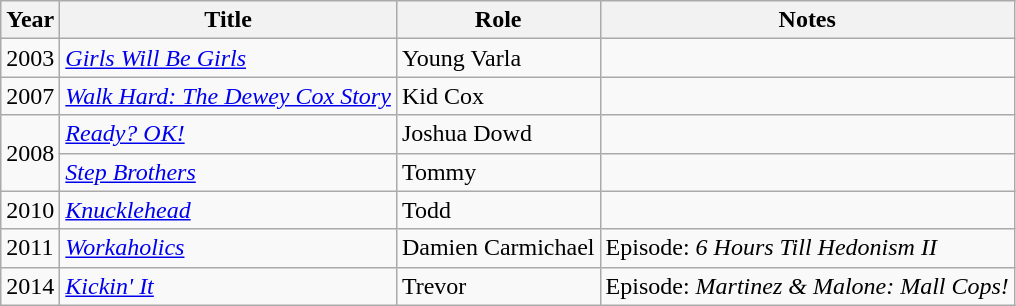<table class="wikitable sortable">
<tr>
<th>Year</th>
<th>Title</th>
<th>Role</th>
<th class="unsortable">Notes</th>
</tr>
<tr>
<td>2003</td>
<td><em><a href='#'>Girls Will Be Girls</a></em></td>
<td>Young Varla</td>
<td></td>
</tr>
<tr>
<td>2007</td>
<td><em><a href='#'>Walk Hard: The Dewey Cox Story</a></em></td>
<td>Kid Cox</td>
<td></td>
</tr>
<tr>
<td rowspan="2">2008</td>
<td><em><a href='#'>Ready? OK!</a></em></td>
<td>Joshua Dowd</td>
<td></td>
</tr>
<tr>
<td><em><a href='#'>Step Brothers</a></em></td>
<td>Tommy</td>
<td></td>
</tr>
<tr>
<td>2010</td>
<td><em><a href='#'>Knucklehead</a></em></td>
<td>Todd</td>
<td></td>
</tr>
<tr>
<td>2011</td>
<td><em><a href='#'>Workaholics</a></em></td>
<td>Damien Carmichael</td>
<td>Episode: <em>6 Hours Till Hedonism II</em></td>
</tr>
<tr>
<td>2014</td>
<td><em><a href='#'>Kickin' It</a></em></td>
<td>Trevor</td>
<td>Episode: <em>Martinez & Malone: Mall Cops!</em></td>
</tr>
</table>
